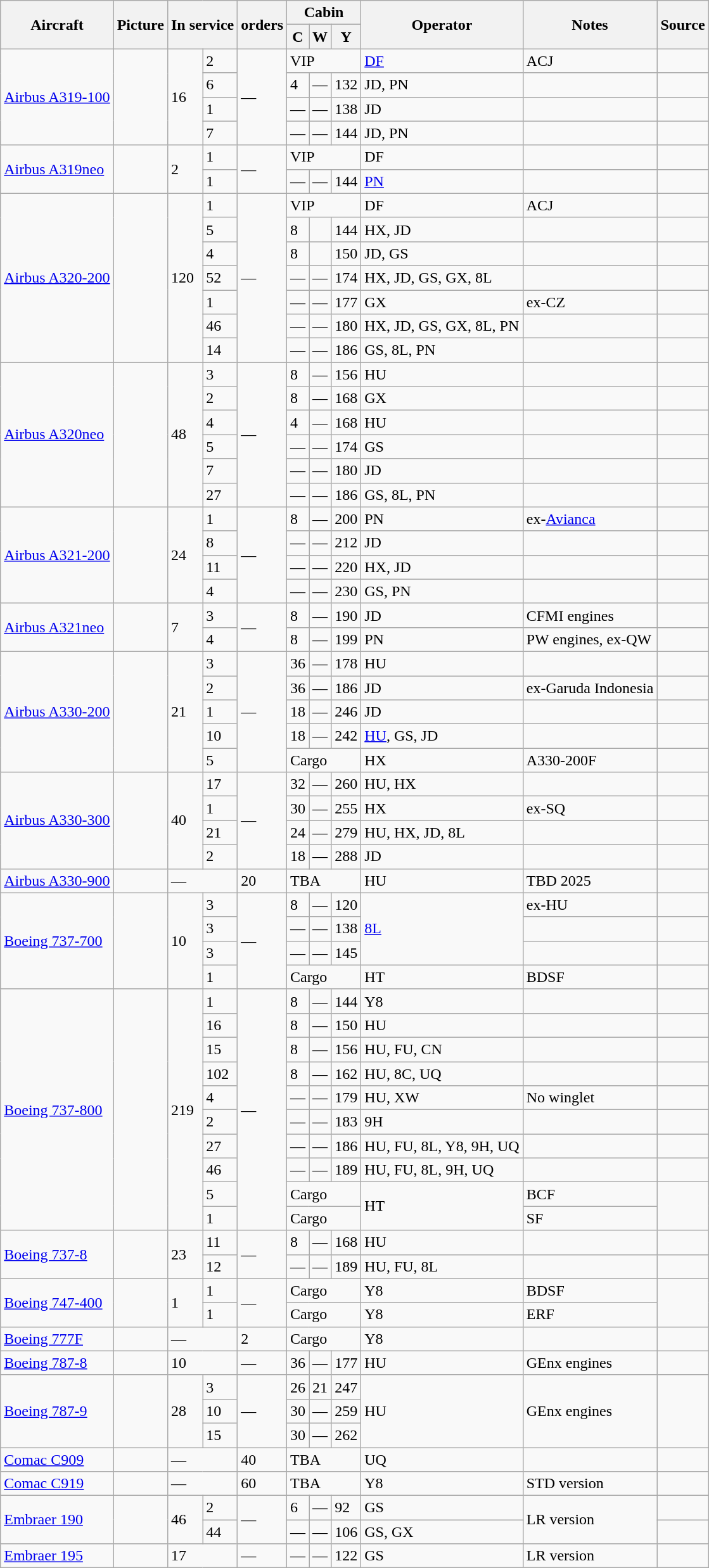<table class="wikitable">
<tr>
<th rowspan="2">Aircraft</th>
<th rowspan="2">Picture</th>
<th colspan="2" rowspan="2">In service</th>
<th rowspan="2">orders</th>
<th colspan="3">Cabin</th>
<th rowspan="2">Operator</th>
<th rowspan="2">Notes</th>
<th rowspan="2">Source</th>
</tr>
<tr>
<th>C</th>
<th>W</th>
<th>Y</th>
</tr>
<tr>
<td rowspan="4"><a href='#'>Airbus A319-100</a></td>
<td rowspan="4"></td>
<td rowspan="4">16</td>
<td>2</td>
<td rowspan="4">—</td>
<td colspan="3">VIP</td>
<td><a href='#'>DF</a></td>
<td>ACJ</td>
<td></td>
</tr>
<tr>
<td>6</td>
<td>4</td>
<td>—</td>
<td>132</td>
<td>JD, PN</td>
<td></td>
<td></td>
</tr>
<tr>
<td>1</td>
<td>—</td>
<td>—</td>
<td>138</td>
<td>JD</td>
<td></td>
<td></td>
</tr>
<tr>
<td>7</td>
<td>—</td>
<td>—</td>
<td>144</td>
<td>JD, PN</td>
<td></td>
<td></td>
</tr>
<tr>
<td rowspan="2"><a href='#'>Airbus A319neo</a></td>
<td rowspan="2"></td>
<td rowspan="2">2</td>
<td>1</td>
<td rowspan="2">—</td>
<td colspan="3">VIP</td>
<td>DF</td>
<td></td>
<td></td>
</tr>
<tr>
<td>1</td>
<td>—</td>
<td>—</td>
<td>144</td>
<td><a href='#'>PN</a></td>
<td></td>
<td></td>
</tr>
<tr>
<td rowspan="7"><a href='#'>Airbus A320-200</a></td>
<td rowspan="7"></td>
<td rowspan="7">120</td>
<td>1</td>
<td rowspan="7">—</td>
<td colspan="3">VIP</td>
<td>DF</td>
<td>ACJ</td>
<td></td>
</tr>
<tr>
<td>5</td>
<td>8</td>
<td></td>
<td>144</td>
<td>HX, JD</td>
<td></td>
<td></td>
</tr>
<tr>
<td>4</td>
<td>8</td>
<td></td>
<td>150</td>
<td>JD, GS</td>
<td></td>
<td></td>
</tr>
<tr>
<td>52</td>
<td>—</td>
<td>—</td>
<td>174</td>
<td>HX, JD, GS, GX, 8L</td>
<td></td>
<td></td>
</tr>
<tr>
<td>1</td>
<td>—</td>
<td>—</td>
<td>177</td>
<td>GX</td>
<td>ex-CZ</td>
<td></td>
</tr>
<tr>
<td>46</td>
<td>—</td>
<td>—</td>
<td>180</td>
<td>HX, JD, GS, GX, 8L, PN</td>
<td></td>
<td></td>
</tr>
<tr>
<td>14</td>
<td>—</td>
<td>—</td>
<td>186</td>
<td>GS, 8L, PN</td>
<td></td>
<td></td>
</tr>
<tr>
<td rowspan="6"><a href='#'>Airbus A320neo</a></td>
<td rowspan="6"></td>
<td rowspan="6">48</td>
<td>3</td>
<td rowspan="6">—</td>
<td>8</td>
<td>—</td>
<td>156</td>
<td>HU</td>
<td></td>
<td></td>
</tr>
<tr>
<td>2</td>
<td>8</td>
<td>—</td>
<td>168</td>
<td>GX</td>
<td></td>
<td></td>
</tr>
<tr>
<td>4</td>
<td>4</td>
<td>—</td>
<td>168</td>
<td>HU</td>
<td></td>
<td></td>
</tr>
<tr>
<td>5</td>
<td>—</td>
<td>—</td>
<td>174</td>
<td>GS</td>
<td></td>
<td></td>
</tr>
<tr>
<td>7</td>
<td>—</td>
<td>—</td>
<td>180</td>
<td>JD</td>
<td></td>
<td></td>
</tr>
<tr>
<td>27</td>
<td>—</td>
<td>—</td>
<td>186</td>
<td>GS, 8L, PN</td>
<td></td>
<td></td>
</tr>
<tr>
<td rowspan="4"><a href='#'>Airbus A321-200</a></td>
<td rowspan="4"></td>
<td rowspan="4">24</td>
<td>1</td>
<td rowspan="4">—</td>
<td>8</td>
<td>—</td>
<td>200</td>
<td>PN</td>
<td>ex-<a href='#'>Avianca</a></td>
<td></td>
</tr>
<tr>
<td>8</td>
<td>—</td>
<td>—</td>
<td>212</td>
<td>JD</td>
<td></td>
<td></td>
</tr>
<tr>
<td>11</td>
<td>—</td>
<td>—</td>
<td>220</td>
<td>HX, JD</td>
<td></td>
<td></td>
</tr>
<tr>
<td>4</td>
<td>—</td>
<td>—</td>
<td>230</td>
<td>GS, PN</td>
<td></td>
<td></td>
</tr>
<tr>
<td rowspan="2"><a href='#'>Airbus A321neo</a></td>
<td rowspan="2"></td>
<td rowspan="2">7</td>
<td>3</td>
<td rowspan="2">—</td>
<td>8</td>
<td>—</td>
<td>190</td>
<td>JD</td>
<td>CFMI engines</td>
<td></td>
</tr>
<tr>
<td>4</td>
<td>8</td>
<td>—</td>
<td>199</td>
<td>PN</td>
<td>PW engines, ex-QW</td>
<td></td>
</tr>
<tr>
<td rowspan="5"><a href='#'>Airbus A330-200</a></td>
<td rowspan="5"></td>
<td rowspan="5">21</td>
<td>3</td>
<td rowspan="5">—</td>
<td>36</td>
<td>—</td>
<td>178</td>
<td>HU</td>
<td></td>
<td></td>
</tr>
<tr>
<td>2</td>
<td>36</td>
<td>—</td>
<td>186</td>
<td>JD</td>
<td>ex-Garuda Indonesia</td>
<td></td>
</tr>
<tr>
<td>1</td>
<td>18</td>
<td>—</td>
<td>246</td>
<td>JD</td>
<td></td>
<td></td>
</tr>
<tr>
<td>10</td>
<td>18</td>
<td>—</td>
<td>242</td>
<td><a href='#'>HU</a>, GS, JD</td>
<td></td>
<td></td>
</tr>
<tr>
<td>5</td>
<td colspan="3">Cargo</td>
<td>HX</td>
<td>A330-200F</td>
<td></td>
</tr>
<tr>
<td rowspan="4"><a href='#'>Airbus A330-300</a></td>
<td rowspan="4"></td>
<td rowspan="4">40</td>
<td>17</td>
<td rowspan="4">—</td>
<td>32</td>
<td>—</td>
<td>260</td>
<td>HU, HX</td>
<td></td>
<td></td>
</tr>
<tr>
<td>1</td>
<td>30</td>
<td>—</td>
<td>255</td>
<td>HX</td>
<td>ex-SQ</td>
<td></td>
</tr>
<tr>
<td>21</td>
<td>24</td>
<td>—</td>
<td>279</td>
<td>HU, HX, JD, 8L</td>
<td></td>
<td></td>
</tr>
<tr>
<td>2</td>
<td>18</td>
<td>—</td>
<td>288</td>
<td>JD</td>
<td></td>
<td></td>
</tr>
<tr>
<td><a href='#'>Airbus A330-900</a></td>
<td></td>
<td colspan="2">—</td>
<td>20</td>
<td colspan="3">TBA</td>
<td>HU</td>
<td>TBD 2025</td>
<td></td>
</tr>
<tr>
<td rowspan="4"><a href='#'>Boeing 737-700</a></td>
<td rowspan="4"></td>
<td rowspan="4">10</td>
<td>3</td>
<td rowspan="4">—</td>
<td>8</td>
<td>—</td>
<td>120</td>
<td rowspan="3"><a href='#'>8L</a></td>
<td>ex-HU</td>
<td></td>
</tr>
<tr>
<td>3</td>
<td>—</td>
<td>—</td>
<td>138</td>
<td></td>
<td></td>
</tr>
<tr>
<td>3</td>
<td>—</td>
<td>—</td>
<td>145</td>
<td></td>
<td></td>
</tr>
<tr>
<td>1</td>
<td colspan="3">Cargo</td>
<td>HT</td>
<td>BDSF</td>
<td></td>
</tr>
<tr>
<td rowspan="10"><a href='#'>Boeing 737-800</a></td>
<td rowspan="10"></td>
<td rowspan="10">219</td>
<td>1</td>
<td rowspan="10">—</td>
<td>8</td>
<td>—</td>
<td>144</td>
<td>Y8</td>
<td></td>
<td></td>
</tr>
<tr>
<td>16</td>
<td>8</td>
<td>—</td>
<td>150</td>
<td>HU</td>
<td></td>
<td></td>
</tr>
<tr>
<td>15</td>
<td>8</td>
<td>—</td>
<td>156</td>
<td>HU, FU, CN</td>
<td></td>
<td></td>
</tr>
<tr>
<td>102</td>
<td>8</td>
<td>—</td>
<td>162</td>
<td>HU, 8C, UQ</td>
<td></td>
<td></td>
</tr>
<tr>
<td>4</td>
<td>—</td>
<td>—</td>
<td>179</td>
<td>HU, XW</td>
<td>No winglet</td>
<td></td>
</tr>
<tr>
<td>2</td>
<td>—</td>
<td>—</td>
<td>183</td>
<td>9H</td>
<td></td>
<td></td>
</tr>
<tr>
<td>27</td>
<td>—</td>
<td>—</td>
<td>186</td>
<td>HU, FU, 8L, Y8, 9H, UQ</td>
<td></td>
<td></td>
</tr>
<tr>
<td>46</td>
<td>—</td>
<td>—</td>
<td>189</td>
<td>HU, FU, 8L, 9H, UQ</td>
<td></td>
<td></td>
</tr>
<tr>
<td>5</td>
<td colspan="3">Cargo</td>
<td rowspan="2">HT</td>
<td>BCF</td>
<td rowspan="2"></td>
</tr>
<tr>
<td>1</td>
<td colspan="3">Cargo</td>
<td>SF</td>
</tr>
<tr>
<td rowspan="2"><a href='#'>Boeing 737-8</a></td>
<td rowspan="2"></td>
<td rowspan="2">23</td>
<td>11</td>
<td rowspan="2">—</td>
<td>8</td>
<td>—</td>
<td>168</td>
<td>HU</td>
<td></td>
<td></td>
</tr>
<tr>
<td>12</td>
<td>—</td>
<td>—</td>
<td>189</td>
<td>HU, FU, 8L</td>
<td></td>
<td></td>
</tr>
<tr>
<td rowspan="2"><a href='#'>Boeing 747-400</a></td>
<td rowspan="2"></td>
<td rowspan="2">1</td>
<td>1</td>
<td rowspan="2">—</td>
<td colspan="3">Cargo</td>
<td>Y8</td>
<td>BDSF</td>
<td rowspan="2"></td>
</tr>
<tr>
<td>1</td>
<td colspan="3">Cargo</td>
<td>Y8</td>
<td>ERF</td>
</tr>
<tr>
<td><a href='#'>Boeing 777F</a></td>
<td></td>
<td colspan="2">—</td>
<td>2</td>
<td colspan="3">Cargo</td>
<td>Y8</td>
<td></td>
<td></td>
</tr>
<tr>
<td><a href='#'>Boeing 787-8</a></td>
<td></td>
<td colspan="2">10</td>
<td>—</td>
<td>36</td>
<td>—</td>
<td>177</td>
<td>HU</td>
<td>GEnx engines</td>
<td></td>
</tr>
<tr>
<td rowspan="3"><a href='#'>Boeing 787-9</a></td>
<td rowspan="3"></td>
<td rowspan="3">28</td>
<td>3</td>
<td rowspan="3">—</td>
<td>26</td>
<td>21</td>
<td>247</td>
<td rowspan="3">HU</td>
<td rowspan="3">GEnx engines</td>
<td rowspan="3"></td>
</tr>
<tr>
<td>10</td>
<td>30</td>
<td>—</td>
<td>259</td>
</tr>
<tr>
<td>15</td>
<td>30</td>
<td>—</td>
<td>262</td>
</tr>
<tr>
<td><a href='#'>Comac C909</a></td>
<td></td>
<td colspan="2">—</td>
<td>40</td>
<td colspan="3">TBA</td>
<td>UQ</td>
<td></td>
<td></td>
</tr>
<tr>
<td><a href='#'>Comac C919</a></td>
<td></td>
<td colspan="2">—</td>
<td>60</td>
<td colspan="3">TBA</td>
<td>Y8</td>
<td>STD version</td>
<td></td>
</tr>
<tr>
<td rowspan="2"><a href='#'>Embraer 190</a></td>
<td rowspan="2"></td>
<td rowspan="2">46</td>
<td>2</td>
<td rowspan="2">—</td>
<td>6</td>
<td>—</td>
<td>92</td>
<td>GS</td>
<td rowspan="2">LR version</td>
<td></td>
</tr>
<tr>
<td>44</td>
<td>—</td>
<td>—</td>
<td>106</td>
<td>GS, GX</td>
<td></td>
</tr>
<tr>
<td><a href='#'>Embraer 195</a></td>
<td></td>
<td colspan="2">17</td>
<td>—</td>
<td>—</td>
<td>—</td>
<td>122</td>
<td>GS</td>
<td>LR version</td>
<td></td>
</tr>
</table>
